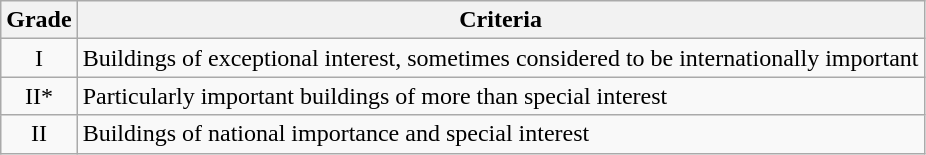<table class="wikitable">
<tr>
<th>Grade</th>
<th>Criteria</th>
</tr>
<tr>
<td align="center" >I</td>
<td>Buildings of exceptional interest, sometimes considered to be internationally important</td>
</tr>
<tr>
<td align="center" >II*</td>
<td>Particularly important buildings of more than special interest</td>
</tr>
<tr>
<td align="center" >II</td>
<td>Buildings of national importance and special interest</td>
</tr>
</table>
